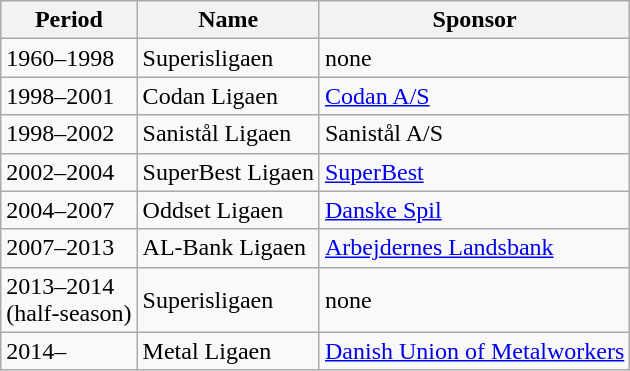<table class="wikitable">
<tr>
<th>Period</th>
<th>Name</th>
<th>Sponsor</th>
</tr>
<tr>
<td>1960–1998</td>
<td>Superisligaen</td>
<td>none</td>
</tr>
<tr>
<td>1998–2001</td>
<td>Codan Ligaen</td>
<td><a href='#'>Codan A/S</a></td>
</tr>
<tr>
<td>1998–2002</td>
<td>Sanistål Ligaen</td>
<td>Sanistål A/S</td>
</tr>
<tr>
<td>2002–2004</td>
<td>SuperBest Ligaen</td>
<td><a href='#'>SuperBest</a></td>
</tr>
<tr>
<td>2004–2007</td>
<td>Oddset Ligaen</td>
<td><a href='#'>Danske Spil</a></td>
</tr>
<tr>
<td>2007–2013</td>
<td>AL-Bank Ligaen</td>
<td><a href='#'>Arbejdernes Landsbank</a></td>
</tr>
<tr>
<td>2013–2014<br>(half-season)</td>
<td>Superisligaen</td>
<td>none</td>
</tr>
<tr>
<td>2014–</td>
<td>Metal Ligaen</td>
<td><a href='#'>Danish Union of Metalworkers</a></td>
</tr>
</table>
